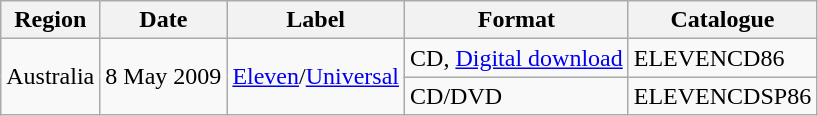<table class="wikitable">
<tr>
<th>Region</th>
<th>Date</th>
<th>Label</th>
<th>Format</th>
<th>Catalogue</th>
</tr>
<tr>
<td rowspan="2">Australia</td>
<td rowspan="2">8 May 2009</td>
<td rowspan="2"><a href='#'>Eleven</a>/<a href='#'>Universal</a></td>
<td>CD, <a href='#'>Digital download</a></td>
<td>ELEVENCD86</td>
</tr>
<tr>
<td>CD/DVD</td>
<td>ELEVENCDSP86</td>
</tr>
</table>
